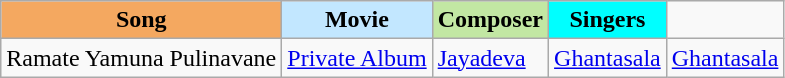<table class="wikitable sortable">
<tr>
<th style="background:#f4a860">Song</th>
<th style="background:#c2e7ff">Movie</th>
<th style="background:#c2e7a3">Composer</th>
<th style="background:#00ffff">Singers</th>
</tr>
<tr>
<td>Ramate Yamuna Pulinavane</td>
<td><a href='#'>Private Album</a></td>
<td><a href='#'>Jayadeva</a></td>
<td><a href='#'>Ghantasala</a></td>
<td><a href='#'>Ghantasala</a></td>
</tr>
</table>
